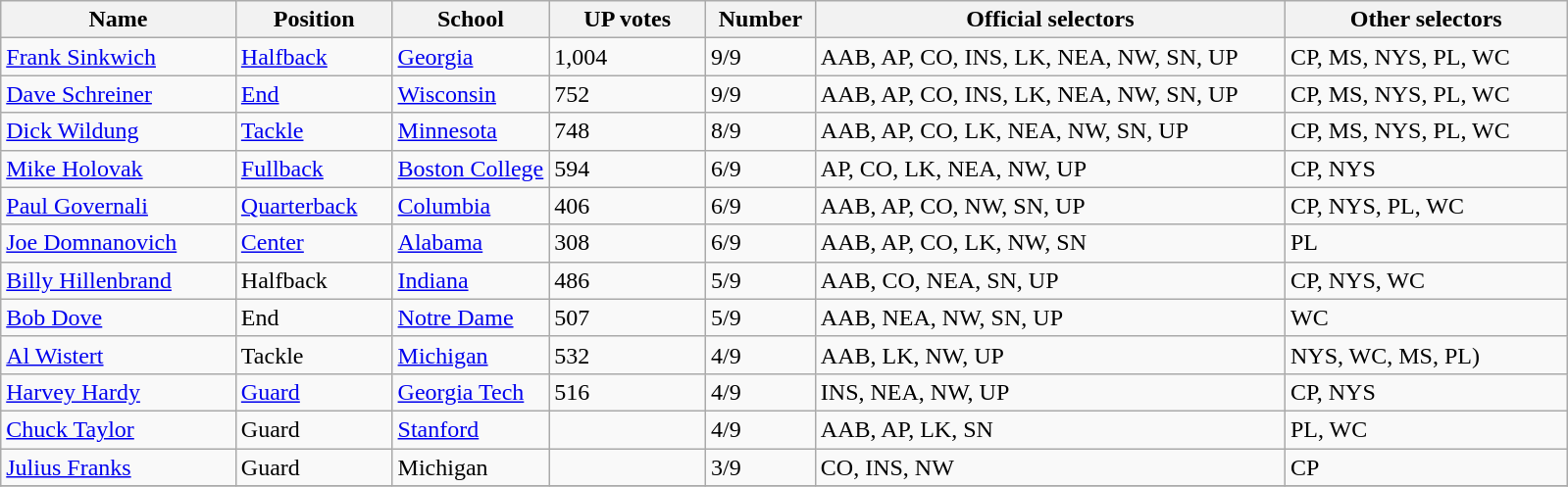<table class="wikitable sortable">
<tr>
<th bgcolor="#DDDDFF" width="15%">Name</th>
<th bgcolor="#DDDDFF" width="10%">Position</th>
<th bgcolor="#DDDDFF" width="10%">School</th>
<th bgcolor="#DDDDFF" width="10%">UP votes</th>
<th bgcolor="#DDDDFF" width="7%">Number</th>
<th bgcolor="#DDDDFF" width="30%">Official selectors</th>
<th bgcolor="#DDDDFF" width="20%">Other selectors</th>
</tr>
<tr align="left">
<td><a href='#'>Frank Sinkwich</a></td>
<td><a href='#'>Halfback</a></td>
<td><a href='#'>Georgia</a></td>
<td>1,004</td>
<td>9/9</td>
<td>AAB, AP, CO, INS, LK, NEA, NW, SN, UP</td>
<td>CP, MS, NYS, PL, WC</td>
</tr>
<tr align="left">
<td><a href='#'>Dave Schreiner</a></td>
<td><a href='#'>End</a></td>
<td><a href='#'>Wisconsin</a></td>
<td>752</td>
<td>9/9</td>
<td>AAB, AP, CO, INS, LK, NEA, NW, SN, UP</td>
<td>CP, MS, NYS, PL, WC</td>
</tr>
<tr align="left">
<td><a href='#'>Dick Wildung</a></td>
<td><a href='#'>Tackle</a></td>
<td><a href='#'>Minnesota</a></td>
<td>748</td>
<td>8/9</td>
<td>AAB, AP, CO, LK, NEA, NW, SN, UP</td>
<td>CP, MS, NYS, PL, WC</td>
</tr>
<tr align="left">
<td><a href='#'>Mike Holovak</a></td>
<td><a href='#'>Fullback</a></td>
<td><a href='#'>Boston College</a></td>
<td>594</td>
<td>6/9</td>
<td>AP, CO, LK, NEA, NW, UP</td>
<td>CP, NYS</td>
</tr>
<tr align="left">
<td><a href='#'>Paul Governali</a></td>
<td><a href='#'>Quarterback</a></td>
<td><a href='#'>Columbia</a></td>
<td>406</td>
<td>6/9</td>
<td>AAB, AP, CO, NW, SN, UP</td>
<td>CP, NYS, PL, WC</td>
</tr>
<tr align="left">
<td><a href='#'>Joe Domnanovich</a></td>
<td><a href='#'>Center</a></td>
<td><a href='#'>Alabama</a></td>
<td>308</td>
<td>6/9</td>
<td>AAB, AP, CO, LK, NW, SN</td>
<td>PL</td>
</tr>
<tr align="left">
<td><a href='#'>Billy Hillenbrand</a></td>
<td>Halfback</td>
<td><a href='#'>Indiana</a></td>
<td>486</td>
<td>5/9</td>
<td>AAB, CO, NEA, SN, UP</td>
<td>CP, NYS,  WC</td>
</tr>
<tr align="left">
<td><a href='#'>Bob Dove</a></td>
<td>End</td>
<td><a href='#'>Notre Dame</a></td>
<td>507</td>
<td>5/9</td>
<td>AAB, NEA, NW, SN, UP</td>
<td>WC</td>
</tr>
<tr align="left">
<td><a href='#'>Al Wistert</a></td>
<td>Tackle</td>
<td><a href='#'>Michigan</a></td>
<td>532</td>
<td>4/9</td>
<td>AAB, LK, NW, UP</td>
<td>NYS, WC, MS, PL)</td>
</tr>
<tr align="left">
<td><a href='#'>Harvey Hardy</a></td>
<td><a href='#'>Guard</a></td>
<td><a href='#'>Georgia Tech</a></td>
<td>516</td>
<td>4/9</td>
<td>INS, NEA, NW, UP</td>
<td>CP, NYS</td>
</tr>
<tr align="left">
<td><a href='#'>Chuck Taylor</a></td>
<td>Guard</td>
<td><a href='#'>Stanford</a></td>
<td></td>
<td>4/9</td>
<td>AAB, AP, LK, SN</td>
<td>PL, WC</td>
</tr>
<tr align="left">
<td><a href='#'>Julius Franks</a></td>
<td>Guard</td>
<td>Michigan</td>
<td></td>
<td>3/9</td>
<td>CO, INS, NW</td>
<td>CP</td>
</tr>
<tr align="left">
</tr>
</table>
